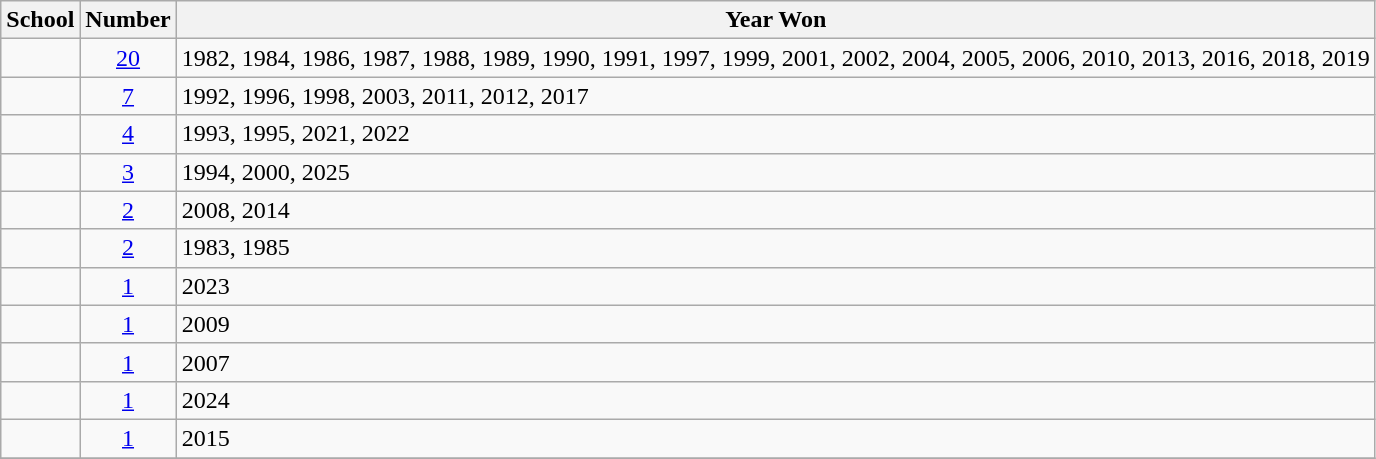<table class="wikitable sortable" style="text-align:center">
<tr>
<th>School</th>
<th>Number</th>
<th>Year Won</th>
</tr>
<tr>
<td style=><strong><a href='#'></a></strong></td>
<td><a href='#'>20</a></td>
<td align=left>1982, 1984, 1986, 1987, 1988, 1989, 1990, 1991, 1997, 1999, 2001, 2002, 2004, 2005, 2006, 2010, 2013, 2016, 2018, 2019</td>
</tr>
<tr>
<td style=><strong><a href='#'></a></strong></td>
<td><a href='#'>7</a></td>
<td align=left>1992, 1996, 1998, 2003, 2011, 2012, 2017</td>
</tr>
<tr>
<td style=><strong><a href='#'></a></strong></td>
<td><a href='#'>4</a></td>
<td align=left>1993, 1995, 2021, 2022</td>
</tr>
<tr>
<td style=><strong><a href='#'></a></strong></td>
<td><a href='#'>3</a></td>
<td align=left>1994, 2000, 2025</td>
</tr>
<tr>
<td style=><strong><a href='#'></a></strong></td>
<td><a href='#'>2</a></td>
<td align=left>2008, 2014</td>
</tr>
<tr>
<td style=><strong></strong></td>
<td><a href='#'>2</a></td>
<td align=left>1983, 1985</td>
</tr>
<tr>
<td style=><strong></strong></td>
<td><a href='#'>1</a></td>
<td align=left>2023</td>
</tr>
<tr>
<td style=><strong><a href='#'></a></strong></td>
<td><a href='#'>1</a></td>
<td align=left>2009</td>
</tr>
<tr>
<td style=><strong></strong></td>
<td><a href='#'>1</a></td>
<td align=left>2007</td>
</tr>
<tr>
<td style=><strong><a href='#'></a></strong></td>
<td><a href='#'>1</a></td>
<td align=left>2024</td>
</tr>
<tr>
<td style=><strong></strong></td>
<td><a href='#'>1</a></td>
<td align=left>2015</td>
</tr>
<tr>
</tr>
</table>
